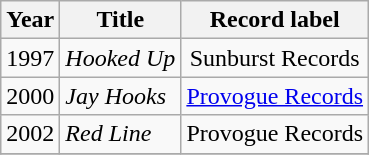<table class="wikitable sortable">
<tr>
<th>Year</th>
<th>Title</th>
<th>Record label</th>
</tr>
<tr>
<td>1997</td>
<td><em>Hooked Up</em></td>
<td style="text-align:center;">Sunburst Records</td>
</tr>
<tr>
<td>2000</td>
<td><em>Jay Hooks</em></td>
<td style="text-align:center;"><a href='#'>Provogue Records</a></td>
</tr>
<tr>
<td>2002</td>
<td><em>Red Line</em></td>
<td style="text-align:center;">Provogue Records</td>
</tr>
<tr>
</tr>
</table>
